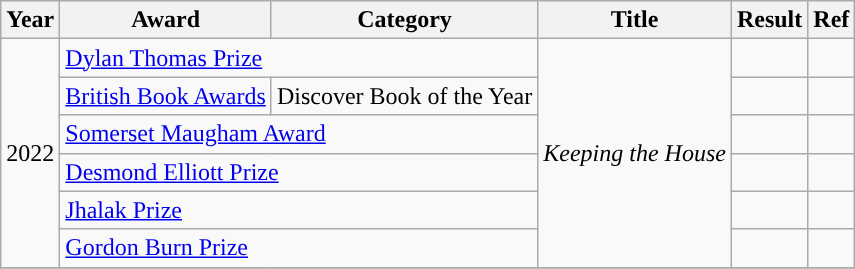<table class="wikitable sortable">
<tr>
<th>Year</th>
<th>Award</th>
<th>Category</th>
<th>Title</th>
<th>Result</th>
<th>Ref</th>
</tr>
<tr>
<td rowspan="6">2022</td>
<td colspan="2"><a href='#'>Dylan Thomas Prize</a></td>
<td rowspan="6"><em>Keeping the House</em></td>
<td></td>
<td></td>
</tr>
<tr>
<td><a href='#'>British Book Awards</a></td>
<td>Discover Book of the Year</td>
<td></td>
<td></td>
</tr>
<tr>
<td colspan="2"><a href='#'>Somerset Maugham Award</a></td>
<td></td>
<td></td>
</tr>
<tr>
<td colspan="2"><a href='#'>Desmond Elliott Prize</a></td>
<td></td>
<td></td>
</tr>
<tr>
<td colspan="2"><a href='#'>Jhalak Prize</a></td>
<td></td>
<td></td>
</tr>
<tr>
<td colspan="2"><a href='#'>Gordon Burn Prize</a></td>
<td></td>
<td></td>
</tr>
<tr>
</tr>
</table>
